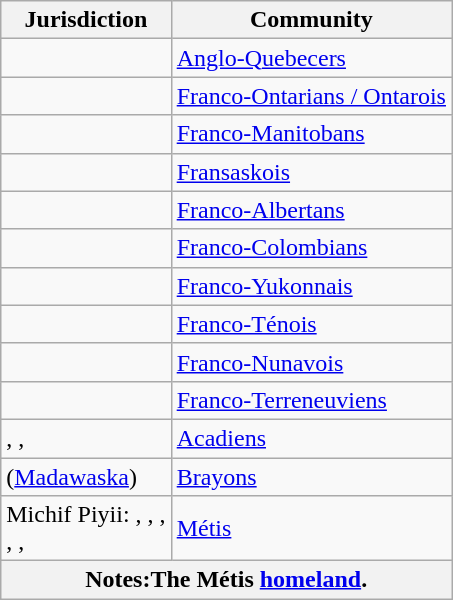<table class="wikitable sortable sticky-header" style=text-align:center" style="margin:1em auto;">
<tr>
<th>Jurisdiction</th>
<th>Community</th>
</tr>
<tr>
<td></td>
<td><a href='#'>Anglo-Quebecers</a></td>
</tr>
<tr>
<td></td>
<td><a href='#'>Franco-Ontarians / Ontarois</a></td>
</tr>
<tr>
<td></td>
<td><a href='#'>Franco-Manitobans</a></td>
</tr>
<tr>
<td></td>
<td><a href='#'>Fransaskois</a></td>
</tr>
<tr>
<td></td>
<td><a href='#'>Franco-Albertans</a></td>
</tr>
<tr>
<td></td>
<td><a href='#'>Franco-Colombians</a></td>
</tr>
<tr>
<td></td>
<td><a href='#'>Franco-Yukonnais</a></td>
</tr>
<tr>
<td></td>
<td><a href='#'>Franco-Ténois</a></td>
</tr>
<tr>
<td></td>
<td><a href='#'>Franco-Nunavois</a></td>
</tr>
<tr>
<td></td>
<td><a href='#'>Franco-Terreneuviens</a></td>
</tr>
<tr>
<td>, , </td>
<td><a href='#'>Acadiens</a></td>
</tr>
<tr>
<td> (<a href='#'>Madawaska</a>)</td>
<td><a href='#'>Brayons</a></td>
</tr>
<tr>
<td> Michif Piyii: , , ,<br>, , </td>
<td><a href='#'>Métis</a></td>
</tr>
<tr class=sortbottom>
<th scope=row colspan=2>Notes:The Métis <a href='#'>homeland</a>.</th>
</tr>
</table>
